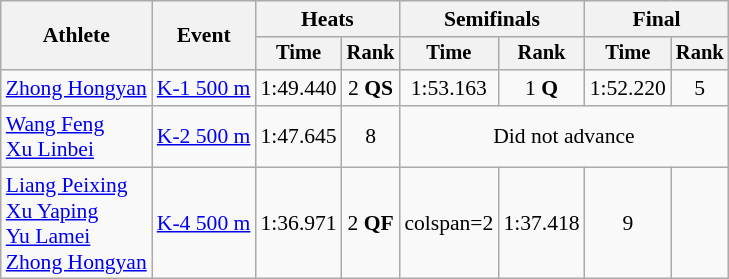<table class="wikitable" style="font-size:90%">
<tr>
<th rowspan=2>Athlete</th>
<th rowspan=2>Event</th>
<th colspan=2>Heats</th>
<th colspan=2>Semifinals</th>
<th colspan=2>Final</th>
</tr>
<tr style="font-size:95%">
<th>Time</th>
<th>Rank</th>
<th>Time</th>
<th>Rank</th>
<th>Time</th>
<th>Rank</th>
</tr>
<tr align=center>
<td align=left><a href='#'>Zhong Hongyan</a></td>
<td align=left><a href='#'>K-1 500 m</a></td>
<td>1:49.440</td>
<td>2 <strong>QS</strong></td>
<td>1:53.163</td>
<td>1 <strong>Q</strong></td>
<td>1:52.220</td>
<td>5</td>
</tr>
<tr align=center>
<td align=left><a href='#'>Wang Feng</a><br><a href='#'>Xu Linbei</a></td>
<td align=left><a href='#'>K-2 500 m</a></td>
<td>1:47.645</td>
<td>8</td>
<td colspan=4>Did not advance</td>
</tr>
<tr align=center>
<td align=left><a href='#'>Liang Peixing</a><br><a href='#'>Xu Yaping</a><br><a href='#'>Yu Lamei</a><br><a href='#'>Zhong Hongyan</a></td>
<td align=left><a href='#'>K-4 500 m</a></td>
<td>1:36.971</td>
<td>2 <strong>QF</strong></td>
<td>colspan=2 </td>
<td>1:37.418</td>
<td>9</td>
</tr>
</table>
